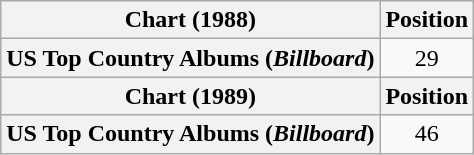<table class="wikitable plainrowheaders" style="text-align:center">
<tr>
<th scope="col">Chart (1988)</th>
<th scope="col">Position</th>
</tr>
<tr>
<th scope="row">US Top Country Albums (<em>Billboard</em>)</th>
<td>29</td>
</tr>
<tr>
<th scope="col">Chart (1989)</th>
<th scope="col">Position</th>
</tr>
<tr>
<th scope="row">US Top Country Albums (<em>Billboard</em>)</th>
<td>46</td>
</tr>
</table>
